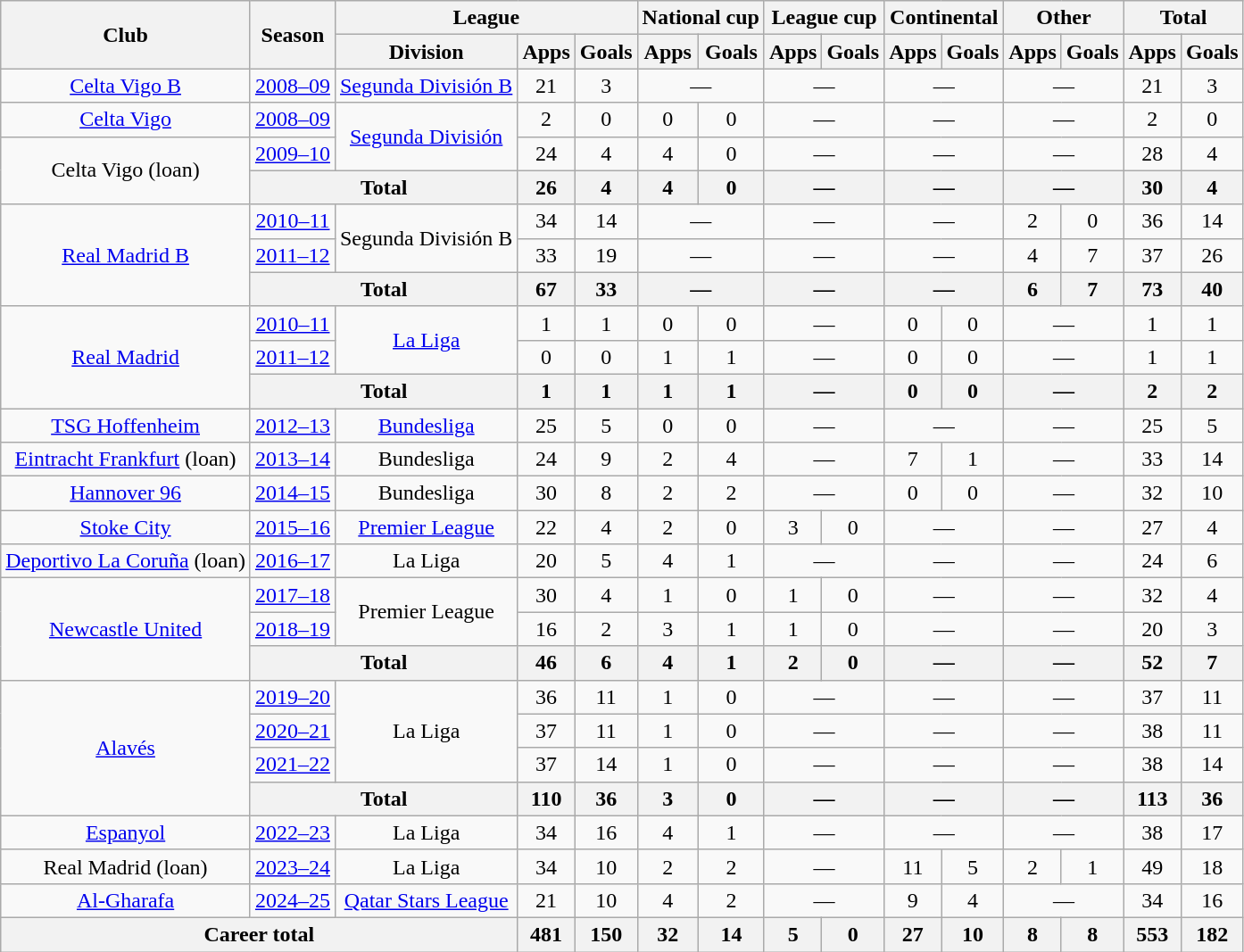<table class="wikitable" style="text-align: center;">
<tr>
<th rowspan="2">Club</th>
<th rowspan="2">Season</th>
<th colspan="3">League</th>
<th colspan="2">National cup</th>
<th colspan="2">League cup</th>
<th colspan="2">Continental</th>
<th colspan="2">Other</th>
<th colspan="2">Total</th>
</tr>
<tr>
<th>Division</th>
<th>Apps</th>
<th>Goals</th>
<th>Apps</th>
<th>Goals</th>
<th>Apps</th>
<th>Goals</th>
<th>Apps</th>
<th>Goals</th>
<th>Apps</th>
<th>Goals</th>
<th>Apps</th>
<th>Goals</th>
</tr>
<tr>
<td><a href='#'>Celta Vigo B</a></td>
<td><a href='#'>2008–09</a></td>
<td><a href='#'>Segunda División B</a></td>
<td>21</td>
<td>3</td>
<td colspan="2">—</td>
<td colspan="2">—</td>
<td colspan="2">—</td>
<td colspan="2">—</td>
<td>21</td>
<td>3</td>
</tr>
<tr>
<td><a href='#'>Celta Vigo</a></td>
<td><a href='#'>2008–09</a></td>
<td rowspan="2"><a href='#'>Segunda División</a></td>
<td>2</td>
<td>0</td>
<td>0</td>
<td>0</td>
<td colspan="2">—</td>
<td colspan="2">—</td>
<td colspan="2">—</td>
<td>2</td>
<td>0</td>
</tr>
<tr>
<td rowspan="2">Celta Vigo (loan)</td>
<td><a href='#'>2009–10</a></td>
<td>24</td>
<td>4</td>
<td>4</td>
<td>0</td>
<td colspan="2">—</td>
<td colspan="2">—</td>
<td colspan="2">—</td>
<td>28</td>
<td>4</td>
</tr>
<tr>
<th colspan="2">Total</th>
<th>26</th>
<th>4</th>
<th>4</th>
<th>0</th>
<th colspan="2">—</th>
<th colspan="2">—</th>
<th colspan="2">—</th>
<th>30</th>
<th>4</th>
</tr>
<tr>
<td rowspan="3"><a href='#'>Real Madrid B</a></td>
<td><a href='#'>2010–11</a></td>
<td rowspan="2">Segunda División B</td>
<td>34</td>
<td>14</td>
<td colspan="2">—</td>
<td colspan="2">—</td>
<td colspan="2">—</td>
<td>2</td>
<td>0</td>
<td>36</td>
<td>14</td>
</tr>
<tr>
<td><a href='#'>2011–12</a></td>
<td>33</td>
<td>19</td>
<td colspan="2">—</td>
<td colspan="2">—</td>
<td colspan="2">—</td>
<td>4</td>
<td>7</td>
<td>37</td>
<td>26</td>
</tr>
<tr>
<th colspan="2">Total</th>
<th>67</th>
<th>33</th>
<th colspan="2">—</th>
<th colspan="2">—</th>
<th colspan="2">—</th>
<th>6</th>
<th>7</th>
<th>73</th>
<th>40</th>
</tr>
<tr>
<td rowspan="3"><a href='#'>Real Madrid</a></td>
<td><a href='#'>2010–11</a></td>
<td rowspan="2"><a href='#'>La Liga</a></td>
<td>1</td>
<td>1</td>
<td>0</td>
<td>0</td>
<td colspan="2">—</td>
<td>0</td>
<td>0</td>
<td colspan="2">—</td>
<td>1</td>
<td>1</td>
</tr>
<tr>
<td><a href='#'>2011–12</a></td>
<td>0</td>
<td>0</td>
<td>1</td>
<td>1</td>
<td colspan="2">—</td>
<td>0</td>
<td>0</td>
<td colspan="2">—</td>
<td>1</td>
<td>1</td>
</tr>
<tr>
<th colspan="2">Total</th>
<th>1</th>
<th>1</th>
<th>1</th>
<th>1</th>
<th colspan="2">—</th>
<th>0</th>
<th>0</th>
<th colspan="2">—</th>
<th>2</th>
<th>2</th>
</tr>
<tr>
<td><a href='#'>TSG Hoffenheim</a></td>
<td><a href='#'>2012–13</a></td>
<td><a href='#'>Bundesliga</a></td>
<td>25</td>
<td>5</td>
<td>0</td>
<td>0</td>
<td colspan="2">—</td>
<td colspan="2">—</td>
<td colspan="2">—</td>
<td>25</td>
<td>5</td>
</tr>
<tr>
<td><a href='#'>Eintracht Frankfurt</a> (loan)</td>
<td><a href='#'>2013–14</a></td>
<td>Bundesliga</td>
<td>24</td>
<td>9</td>
<td>2</td>
<td>4</td>
<td colspan="2">—</td>
<td>7</td>
<td>1</td>
<td colspan="2">—</td>
<td>33</td>
<td>14</td>
</tr>
<tr>
<td><a href='#'>Hannover 96</a></td>
<td><a href='#'>2014–15</a></td>
<td>Bundesliga</td>
<td>30</td>
<td>8</td>
<td>2</td>
<td>2</td>
<td colspan="2">—</td>
<td>0</td>
<td>0</td>
<td colspan="2">—</td>
<td>32</td>
<td>10</td>
</tr>
<tr>
<td><a href='#'>Stoke City</a></td>
<td><a href='#'>2015–16</a></td>
<td><a href='#'>Premier League</a></td>
<td>22</td>
<td>4</td>
<td>2</td>
<td>0</td>
<td>3</td>
<td>0</td>
<td colspan="2">—</td>
<td colspan="2">—</td>
<td>27</td>
<td>4</td>
</tr>
<tr>
<td><a href='#'>Deportivo La Coruña</a> (loan)</td>
<td><a href='#'>2016–17</a></td>
<td>La Liga</td>
<td>20</td>
<td>5</td>
<td>4</td>
<td>1</td>
<td colspan="2">—</td>
<td colspan="2">—</td>
<td colspan="2">—</td>
<td>24</td>
<td>6</td>
</tr>
<tr>
<td rowspan="3"><a href='#'>Newcastle United</a></td>
<td><a href='#'>2017–18</a></td>
<td rowspan="2">Premier League</td>
<td>30</td>
<td>4</td>
<td>1</td>
<td>0</td>
<td>1</td>
<td>0</td>
<td colspan="2">—</td>
<td colspan="2">—</td>
<td>32</td>
<td>4</td>
</tr>
<tr>
<td><a href='#'>2018–19</a></td>
<td>16</td>
<td>2</td>
<td>3</td>
<td>1</td>
<td>1</td>
<td>0</td>
<td colspan="2">—</td>
<td colspan="2">—</td>
<td>20</td>
<td>3</td>
</tr>
<tr>
<th colspan="2">Total</th>
<th>46</th>
<th>6</th>
<th>4</th>
<th>1</th>
<th>2</th>
<th>0</th>
<th colspan="2">—</th>
<th colspan="2">—</th>
<th>52</th>
<th>7</th>
</tr>
<tr>
<td rowspan="4"><a href='#'>Alavés</a></td>
<td><a href='#'>2019–20</a></td>
<td rowspan="3">La Liga</td>
<td>36</td>
<td>11</td>
<td>1</td>
<td>0</td>
<td colspan="2">—</td>
<td colspan="2">—</td>
<td colspan="2">—</td>
<td>37</td>
<td>11</td>
</tr>
<tr>
<td><a href='#'>2020–21</a></td>
<td>37</td>
<td>11</td>
<td>1</td>
<td>0</td>
<td colspan="2">—</td>
<td colspan="2">—</td>
<td colspan="2">—</td>
<td>38</td>
<td>11</td>
</tr>
<tr>
<td><a href='#'>2021–22</a></td>
<td>37</td>
<td>14</td>
<td>1</td>
<td>0</td>
<td colspan="2">—</td>
<td colspan="2">—</td>
<td colspan="2">—</td>
<td>38</td>
<td>14</td>
</tr>
<tr>
<th colspan="2">Total</th>
<th>110</th>
<th>36</th>
<th>3</th>
<th>0</th>
<th colspan="2">—</th>
<th colspan="2">—</th>
<th colspan="2">—</th>
<th>113</th>
<th>36</th>
</tr>
<tr>
<td><a href='#'>Espanyol</a></td>
<td><a href='#'>2022–23</a></td>
<td>La Liga</td>
<td>34</td>
<td>16</td>
<td>4</td>
<td>1</td>
<td colspan="2">—</td>
<td colspan="2">—</td>
<td colspan="2">—</td>
<td>38</td>
<td>17</td>
</tr>
<tr>
<td>Real Madrid (loan)</td>
<td><a href='#'>2023–24</a></td>
<td>La Liga</td>
<td>34</td>
<td>10</td>
<td>2</td>
<td>2</td>
<td colspan="2">—</td>
<td>11</td>
<td>5</td>
<td>2</td>
<td>1</td>
<td>49</td>
<td>18</td>
</tr>
<tr>
<td><a href='#'>Al-Gharafa</a></td>
<td><a href='#'>2024–25</a></td>
<td><a href='#'>Qatar Stars League</a></td>
<td>21</td>
<td>10</td>
<td>4</td>
<td>2</td>
<td colspan="2">—</td>
<td>9</td>
<td>4</td>
<td colspan="2">—</td>
<td>34</td>
<td>16</td>
</tr>
<tr>
<th colspan="3">Career total</th>
<th>481</th>
<th>150</th>
<th>32</th>
<th>14</th>
<th>5</th>
<th>0</th>
<th>27</th>
<th>10</th>
<th>8</th>
<th>8</th>
<th>553</th>
<th>182</th>
</tr>
</table>
